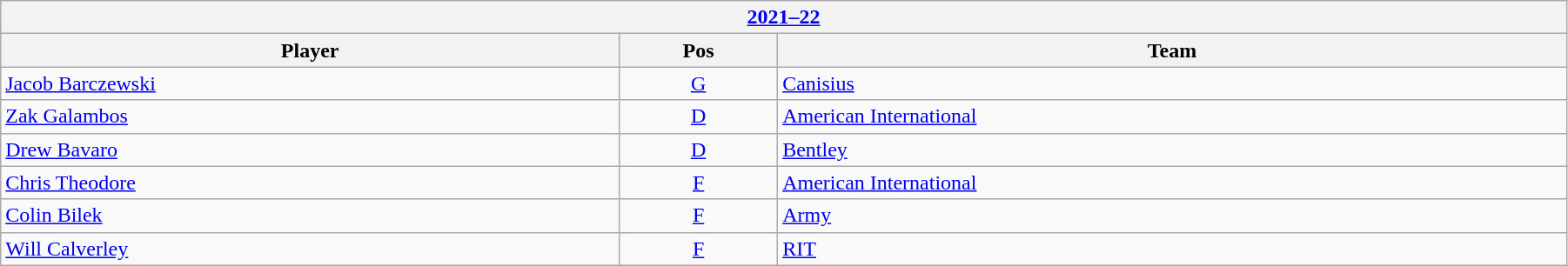<table class="wikitable" width=95%>
<tr>
<th colspan=3><a href='#'>2021–22</a></th>
</tr>
<tr>
<th>Player</th>
<th>Pos</th>
<th>Team</th>
</tr>
<tr>
<td><a href='#'>Jacob Barczewski</a></td>
<td style="text-align:center;"><a href='#'>G</a></td>
<td><a href='#'>Canisius</a></td>
</tr>
<tr>
<td><a href='#'>Zak Galambos</a></td>
<td style="text-align:center;"><a href='#'>D</a></td>
<td><a href='#'>American International</a></td>
</tr>
<tr>
<td><a href='#'>Drew Bavaro</a></td>
<td style="text-align:center;"><a href='#'>D</a></td>
<td><a href='#'>Bentley</a></td>
</tr>
<tr>
<td><a href='#'>Chris Theodore</a></td>
<td style="text-align:center;"><a href='#'>F</a></td>
<td><a href='#'>American International</a></td>
</tr>
<tr>
<td><a href='#'>Colin Bilek</a></td>
<td style="text-align:center;"><a href='#'>F</a></td>
<td><a href='#'>Army</a></td>
</tr>
<tr>
<td><a href='#'>Will Calverley</a></td>
<td style="text-align:center;"><a href='#'>F</a></td>
<td><a href='#'>RIT</a></td>
</tr>
</table>
